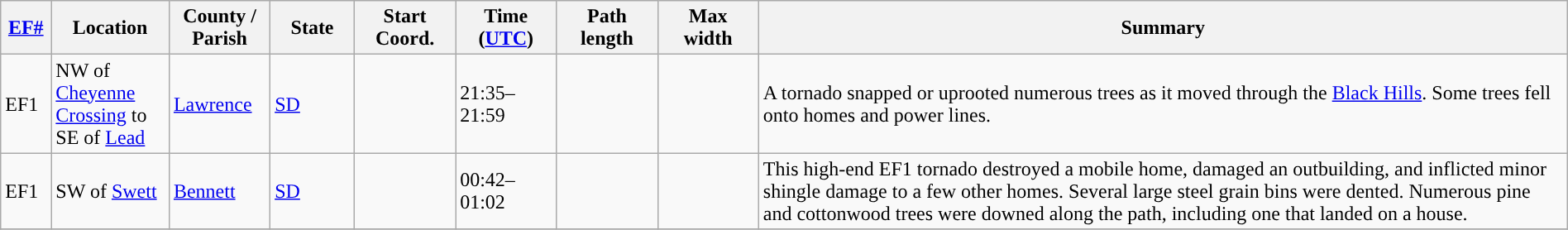<table class="wikitable sortable" style="width:100%;">
<tr>
<th scope="col"  style="width:3%; text-align:center;"><a href='#'>EF#</a></th>
<th scope="col"  style="width:7%; text-align:center;" class="unsortable">Location</th>
<th scope="col"  style="width:6%; text-align:center;" class="unsortable">County / Parish</th>
<th scope="col"  style="width:5%; text-align:center;">State</th>
<th scope="col"  style="width:6%; text-align:center;">Start Coord.</th>
<th scope="col"  style="width:6%; text-align:center;">Time (<a href='#'>UTC</a>)</th>
<th scope="col"  style="width:6%; text-align:center;">Path length</th>
<th scope="col"  style="width:6%; text-align:center;">Max width</th>
<th scope="col" class="unsortable" style="width:48%; text-align:center;">Summary</th>
</tr>
<tr>
<td>EF1</td>
<td>NW of <a href='#'>Cheyenne Crossing</a> to SE of <a href='#'>Lead</a></td>
<td><a href='#'>Lawrence</a></td>
<td><a href='#'>SD</a></td>
<td></td>
<td>21:35–21:59</td>
<td></td>
<td></td>
<td>A tornado snapped or uprooted numerous trees as it moved through the <a href='#'>Black Hills</a>. Some trees fell onto homes and power lines.</td>
</tr>
<tr>
<td>EF1</td>
<td>SW of <a href='#'>Swett</a></td>
<td><a href='#'>Bennett</a></td>
<td><a href='#'>SD</a></td>
<td></td>
<td>00:42–01:02</td>
<td></td>
<td></td>
<td>This high-end EF1 tornado destroyed a mobile home, damaged an outbuilding, and inflicted minor shingle damage to a few other homes. Several large steel grain bins were dented. Numerous pine and cottonwood trees were downed along the path, including one that landed on a house.</td>
</tr>
<tr>
</tr>
</table>
